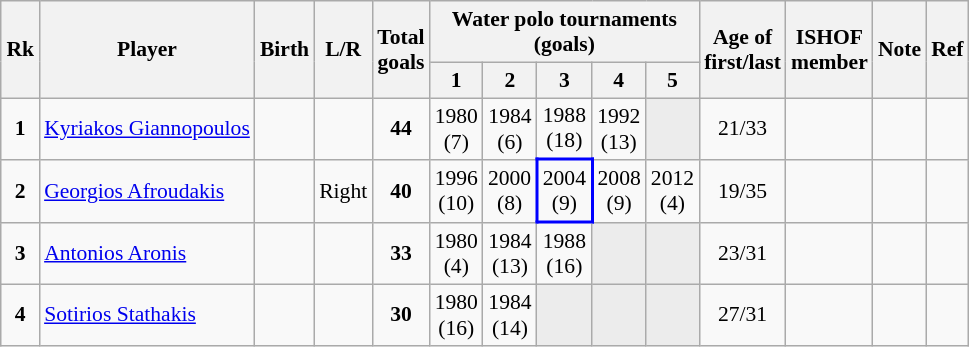<table class="wikitable sortable" style="text-align: center; font-size: 90%; margin-left: 1em;">
<tr>
<th rowspan="2">Rk</th>
<th rowspan="2">Player</th>
<th rowspan="2">Birth</th>
<th rowspan="2">L/R</th>
<th rowspan="2">Total<br>goals</th>
<th colspan="5">Water polo tournaments<br>(goals)</th>
<th rowspan="2">Age of<br>first/last</th>
<th rowspan="2">ISHOF<br>member</th>
<th rowspan="2">Note</th>
<th rowspan="2" class="unsortable">Ref</th>
</tr>
<tr>
<th>1</th>
<th style="width: 2em;" class="unsortable">2</th>
<th style="width: 2em;" class="unsortable">3</th>
<th style="width: 2em;" class="unsortable">4</th>
<th style="width: 2em;" class="unsortable">5</th>
</tr>
<tr>
<td><strong>1</strong></td>
<td style="text-align: left;" data-sort-value="Giannopoulos, Kyriakos"><a href='#'>Kyriakos Giannopoulos</a></td>
<td></td>
<td></td>
<td><strong>44</strong></td>
<td>1980<br>(7)</td>
<td>1984<br>(6)</td>
<td>1988<br>(18)</td>
<td>1992<br>(13)</td>
<td style="background-color: #ececec;"></td>
<td>21/33</td>
<td></td>
<td style="text-align: left;"></td>
<td></td>
</tr>
<tr>
<td><strong>2</strong></td>
<td style="text-align: left;" data-sort-value="Afroudakis, Georgios"><a href='#'>Georgios Afroudakis</a></td>
<td></td>
<td>Right</td>
<td><strong>40</strong></td>
<td>1996<br>(10)</td>
<td>2000<br>(8)</td>
<td style="border: 2px solid blue;">2004<br>(9)</td>
<td>2008<br>(9)</td>
<td>2012<br>(4)</td>
<td>19/35</td>
<td></td>
<td style="text-align: left;"></td>
<td></td>
</tr>
<tr>
<td><strong>3</strong></td>
<td style="text-align: left;" data-sort-value="Aronis, Antonios"><a href='#'>Antonios Aronis</a></td>
<td></td>
<td></td>
<td><strong>33</strong></td>
<td>1980<br>(4)</td>
<td>1984<br>(13)</td>
<td>1988<br>(16)</td>
<td style="background-color: #ececec;"></td>
<td style="background-color: #ececec;"></td>
<td>23/31</td>
<td></td>
<td style="text-align: left;"></td>
<td></td>
</tr>
<tr>
<td><strong>4</strong></td>
<td style="text-align: left;" data-sort-value="Stathakis, Sotirios"><a href='#'>Sotirios Stathakis</a></td>
<td></td>
<td></td>
<td><strong>30</strong></td>
<td>1980<br>(16)</td>
<td>1984<br>(14)</td>
<td style="background-color: #ececec;"></td>
<td style="background-color: #ececec;"></td>
<td style="background-color: #ececec;"></td>
<td>27/31</td>
<td></td>
<td style="text-align: left;"></td>
<td></td>
</tr>
</table>
